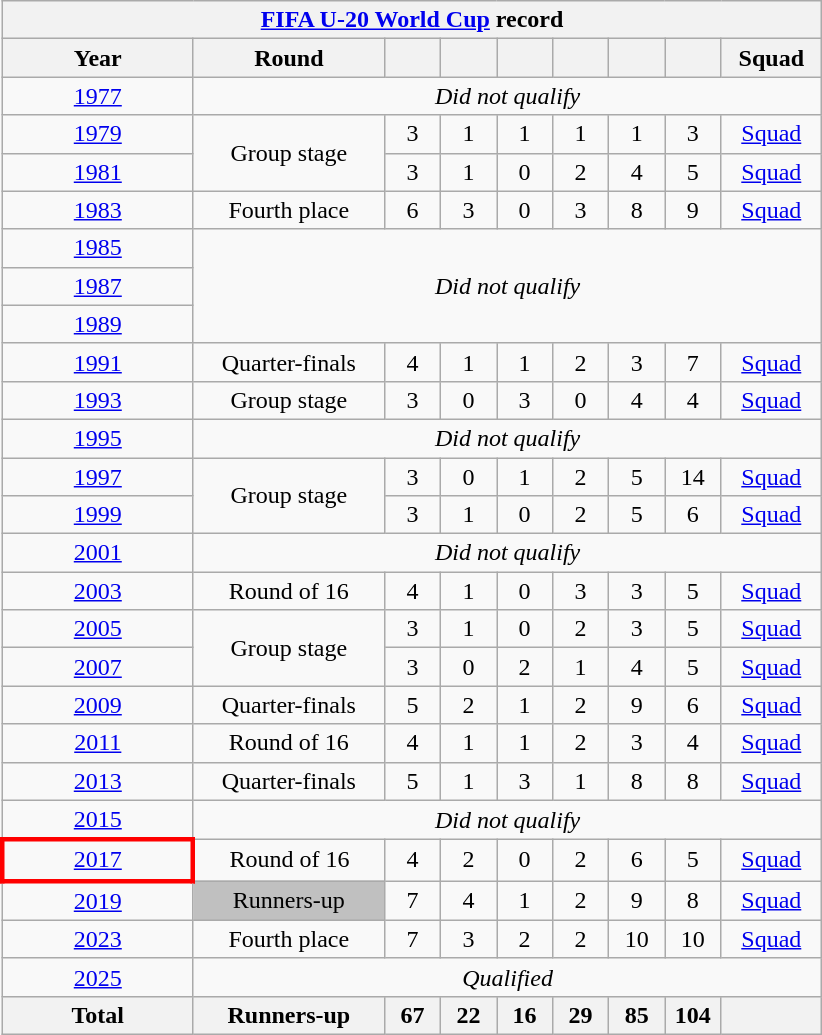<table class="wikitable" style="text-align: center">
<tr>
<th colspan="9"><a href='#'>FIFA U-20 World Cup</a> record</th>
</tr>
<tr>
<th width="120">Year</th>
<th width="120">Round</th>
<th width="30"></th>
<th width="30"></th>
<th width="30"></th>
<th width="30"></th>
<th width="30"></th>
<th width="30"></th>
<th width="60">Squad</th>
</tr>
<tr>
<td> <a href='#'>1977</a></td>
<td colspan="8"><em>Did not qualify</em></td>
</tr>
<tr>
<td> <a href='#'>1979</a></td>
<td rowspan=2>Group stage</td>
<td>3</td>
<td>1</td>
<td>1</td>
<td>1</td>
<td>1</td>
<td>3</td>
<td><a href='#'>Squad</a></td>
</tr>
<tr>
<td> <a href='#'>1981</a></td>
<td>3</td>
<td>1</td>
<td>0</td>
<td>2</td>
<td>4</td>
<td>5</td>
<td><a href='#'>Squad</a></td>
</tr>
<tr>
<td> <a href='#'>1983</a></td>
<td>Fourth place</td>
<td>6</td>
<td>3</td>
<td>0</td>
<td>3</td>
<td>8</td>
<td>9</td>
<td><a href='#'>Squad</a></td>
</tr>
<tr>
<td> <a href='#'>1985</a></td>
<td colspan="8" rowspan="3"><em>Did not qualify</em></td>
</tr>
<tr>
<td> <a href='#'>1987</a></td>
</tr>
<tr>
<td> <a href='#'>1989</a></td>
</tr>
<tr>
<td> <a href='#'>1991</a></td>
<td>Quarter-finals</td>
<td>4</td>
<td>1</td>
<td>1</td>
<td>2</td>
<td>3</td>
<td>7</td>
<td><a href='#'>Squad</a></td>
</tr>
<tr>
<td> <a href='#'>1993</a></td>
<td>Group stage</td>
<td>3</td>
<td>0</td>
<td>3</td>
<td>0</td>
<td>4</td>
<td>4</td>
<td><a href='#'>Squad</a></td>
</tr>
<tr>
<td> <a href='#'>1995</a></td>
<td colspan="8"><em>Did not qualify</em></td>
</tr>
<tr>
<td> <a href='#'>1997</a></td>
<td rowspan=2>Group stage</td>
<td>3</td>
<td>0</td>
<td>1</td>
<td>2</td>
<td>5</td>
<td>14</td>
<td><a href='#'>Squad</a></td>
</tr>
<tr>
<td> <a href='#'>1999</a></td>
<td>3</td>
<td>1</td>
<td>0</td>
<td>2</td>
<td>5</td>
<td>6</td>
<td><a href='#'>Squad</a></td>
</tr>
<tr>
<td> <a href='#'>2001</a></td>
<td colspan="8"><em>Did not qualify</em></td>
</tr>
<tr>
<td> <a href='#'>2003</a></td>
<td>Round of 16</td>
<td>4</td>
<td>1</td>
<td>0</td>
<td>3</td>
<td>3</td>
<td>5</td>
<td><a href='#'>Squad</a></td>
</tr>
<tr>
<td> <a href='#'>2005</a></td>
<td rowspan=2>Group stage</td>
<td>3</td>
<td>1</td>
<td>0</td>
<td>2</td>
<td>3</td>
<td>5</td>
<td><a href='#'>Squad</a></td>
</tr>
<tr>
<td> <a href='#'>2007</a></td>
<td>3</td>
<td>0</td>
<td>2</td>
<td>1</td>
<td>4</td>
<td>5</td>
<td><a href='#'>Squad</a></td>
</tr>
<tr>
<td> <a href='#'>2009</a></td>
<td>Quarter-finals</td>
<td>5</td>
<td>2</td>
<td>1</td>
<td>2</td>
<td>9</td>
<td>6</td>
<td><a href='#'>Squad</a></td>
</tr>
<tr>
<td> <a href='#'>2011</a></td>
<td>Round of 16</td>
<td>4</td>
<td>1</td>
<td>1</td>
<td>2</td>
<td>3</td>
<td>4</td>
<td><a href='#'>Squad</a></td>
</tr>
<tr>
<td> <a href='#'>2013</a></td>
<td>Quarter-finals</td>
<td>5</td>
<td>1</td>
<td>3</td>
<td>1</td>
<td>8</td>
<td>8</td>
<td><a href='#'>Squad</a></td>
</tr>
<tr>
<td> <a href='#'>2015</a></td>
<td colspan="8"><em>Did not qualify</em></td>
</tr>
<tr>
<td style="border: 3px solid red"> <a href='#'>2017</a></td>
<td>Round of 16</td>
<td>4</td>
<td>2</td>
<td>0</td>
<td>2</td>
<td>6</td>
<td>5</td>
<td><a href='#'>Squad</a></td>
</tr>
<tr>
<td> <a href='#'>2019</a></td>
<td bgcolor=silver>Runners-up</td>
<td>7</td>
<td>4</td>
<td>1</td>
<td>2</td>
<td>9</td>
<td>8</td>
<td><a href='#'>Squad</a></td>
</tr>
<tr>
<td> <a href='#'>2023</a></td>
<td>Fourth place</td>
<td>7</td>
<td>3</td>
<td>2</td>
<td>2</td>
<td>10</td>
<td>10</td>
<td><a href='#'>Squad</a></td>
</tr>
<tr>
<td> <a href='#'>2025</a></td>
<td colspan="8"><em>Qualified</em></td>
</tr>
<tr>
<th>Total</th>
<th>Runners-up</th>
<th>67</th>
<th>22</th>
<th>16</th>
<th>29</th>
<th>85</th>
<th>104</th>
<th></th>
</tr>
</table>
